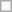<table class="wikitable" style="border: 1px solid #aaa; cellpadding: 7; cellspacing: 0; text-align: center; margin-left: 0; margin-right: auto;">
<tr>
<td></td>
</tr>
</table>
